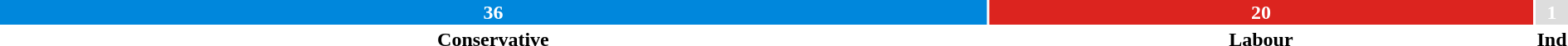<table style="width:100%; text-align:center;">
<tr style="color:white;">
<td style="background:#0087dc; width:63.1%;"><strong>36</strong></td>
<td style="background:#dc241f; width:35.1;"><strong>20</strong></td>
<td style="background:#DDDDDD ; width:1.8%;"><strong>1</strong></td>
</tr>
<tr>
<td><span><strong>Conservative</strong></span></td>
<td><span><strong>Labour</strong></span></td>
<td><span><strong>Ind</strong></span></td>
</tr>
</table>
